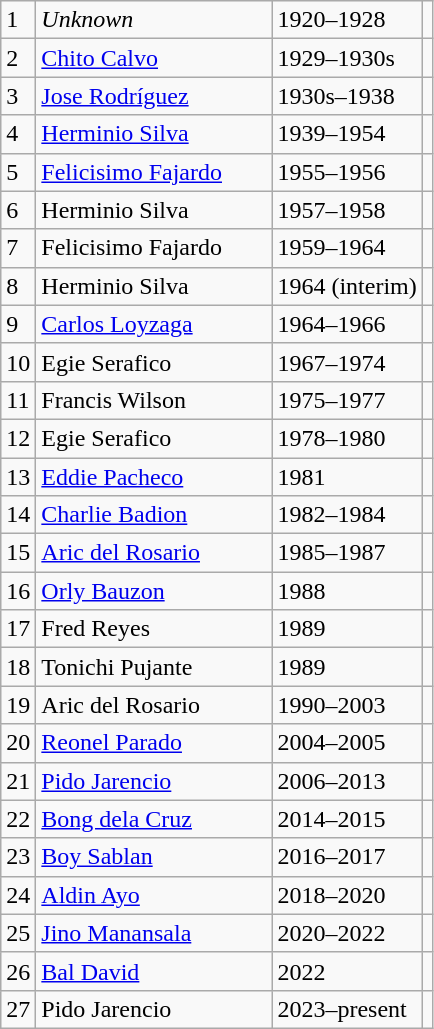<table class=wikitable align=center>
<tr>
<td>1</td>
<td style=width:150px><em>Unknown</em></td>
<td>1920–1928</td>
<td></td>
</tr>
<tr>
<td>2</td>
<td><a href='#'>Chito Calvo</a></td>
<td>1929–1930s</td>
<td></td>
</tr>
<tr>
<td>3</td>
<td><a href='#'>Jose Rodríguez</a></td>
<td>1930s–1938</td>
<td></td>
</tr>
<tr>
<td>4</td>
<td><a href='#'>Herminio Silva</a></td>
<td>1939–1954</td>
<td></td>
</tr>
<tr>
<td>5</td>
<td><a href='#'>Felicisimo Fajardo</a></td>
<td>1955–1956</td>
<td></td>
</tr>
<tr>
<td>6</td>
<td>Herminio Silva</td>
<td>1957–1958</td>
<td></td>
</tr>
<tr>
<td>7</td>
<td>Felicisimo Fajardo</td>
<td>1959–1964</td>
<td></td>
</tr>
<tr>
<td>8</td>
<td>Herminio Silva</td>
<td>1964 (interim)</td>
<td></td>
</tr>
<tr>
<td>9</td>
<td><a href='#'>Carlos Loyzaga</a></td>
<td>1964–1966</td>
<td></td>
</tr>
<tr>
<td>10</td>
<td>Egie Serafico</td>
<td>1967–1974</td>
<td></td>
</tr>
<tr>
<td>11</td>
<td>Francis Wilson</td>
<td>1975–1977</td>
<td></td>
</tr>
<tr>
<td>12</td>
<td>Egie Serafico</td>
<td>1978–1980</td>
<td></td>
</tr>
<tr>
<td>13</td>
<td><a href='#'>Eddie Pacheco</a></td>
<td>1981</td>
<td></td>
</tr>
<tr>
<td>14</td>
<td><a href='#'>Charlie Badion</a></td>
<td>1982–1984</td>
<td></td>
</tr>
<tr>
<td>15</td>
<td><a href='#'>Aric del Rosario</a></td>
<td>1985–1987</td>
<td></td>
</tr>
<tr>
<td>16</td>
<td><a href='#'>Orly Bauzon</a></td>
<td>1988</td>
<td></td>
</tr>
<tr>
<td>17</td>
<td>Fred Reyes</td>
<td>1989</td>
<td></td>
</tr>
<tr>
<td>18</td>
<td>Tonichi Pujante</td>
<td>1989</td>
<td></td>
</tr>
<tr>
<td>19</td>
<td>Aric del Rosario</td>
<td>1990–2003</td>
<td></td>
</tr>
<tr>
<td>20</td>
<td><a href='#'>Reonel Parado</a></td>
<td>2004–2005</td>
<td></td>
</tr>
<tr>
<td>21</td>
<td><a href='#'>Pido Jarencio</a></td>
<td>2006–2013</td>
<td></td>
</tr>
<tr>
<td>22</td>
<td><a href='#'>Bong dela Cruz</a></td>
<td>2014–2015</td>
<td></td>
</tr>
<tr>
<td>23</td>
<td><a href='#'>Boy Sablan</a></td>
<td>2016–2017</td>
<td></td>
</tr>
<tr>
<td>24</td>
<td><a href='#'>Aldin Ayo</a></td>
<td>2018–2020</td>
<td></td>
</tr>
<tr>
<td>25</td>
<td><a href='#'>Jino Manansala</a></td>
<td>2020–2022</td>
<td></td>
</tr>
<tr>
<td>26</td>
<td><a href='#'>Bal David</a></td>
<td>2022</td>
<td></td>
</tr>
<tr>
<td>27</td>
<td>Pido Jarencio</td>
<td>2023–present</td>
<td></td>
</tr>
</table>
